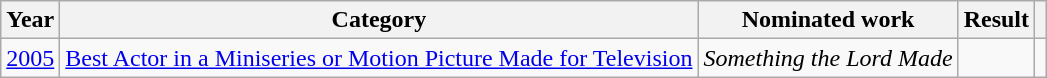<table class="wikitable">
<tr>
<th>Year</th>
<th>Category</th>
<th>Nominated work</th>
<th>Result</th>
<th scope="col" class="unsortable"></th>
</tr>
<tr>
<td><a href='#'>2005</a></td>
<td><a href='#'>Best Actor in a Miniseries or Motion Picture Made for Television</a></td>
<td><em>Something the Lord Made</em></td>
<td></td>
<td style="text-align: center;"></td>
</tr>
</table>
